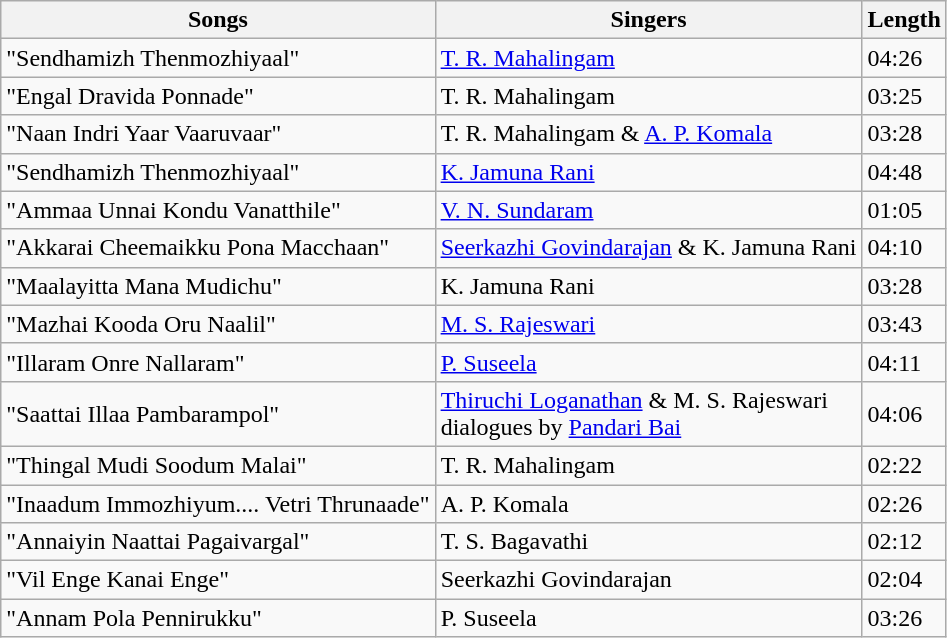<table class="wikitable">
<tr>
<th>Songs</th>
<th>Singers</th>
<th>Length</th>
</tr>
<tr>
<td>"Sendhamizh Thenmozhiyaal"</td>
<td><a href='#'>T. R. Mahalingam</a></td>
<td>04:26</td>
</tr>
<tr>
<td>"Engal Dravida Ponnade"</td>
<td>T. R. Mahalingam</td>
<td>03:25</td>
</tr>
<tr>
<td>"Naan Indri Yaar Vaaruvaar"</td>
<td>T. R. Mahalingam & <a href='#'>A. P. Komala</a></td>
<td>03:28</td>
</tr>
<tr>
<td>"Sendhamizh Thenmozhiyaal"</td>
<td><a href='#'>K. Jamuna Rani</a></td>
<td>04:48</td>
</tr>
<tr>
<td>"Ammaa Unnai Kondu Vanatthile"</td>
<td><a href='#'>V. N. Sundaram</a></td>
<td>01:05</td>
</tr>
<tr>
<td>"Akkarai Cheemaikku Pona Macchaan"</td>
<td><a href='#'>Seerkazhi Govindarajan</a> & K. Jamuna Rani</td>
<td>04:10</td>
</tr>
<tr>
<td>"Maalayitta Mana Mudichu"</td>
<td>K. Jamuna Rani</td>
<td>03:28</td>
</tr>
<tr>
<td>"Mazhai Kooda Oru Naalil"</td>
<td><a href='#'>M. S. Rajeswari</a></td>
<td>03:43</td>
</tr>
<tr>
<td>"Illaram Onre Nallaram"</td>
<td><a href='#'>P. Suseela</a></td>
<td>04:11</td>
</tr>
<tr>
<td>"Saattai Illaa Pambarampol"</td>
<td><a href='#'>Thiruchi Loganathan</a> & M. S. Rajeswari<br>dialogues by <a href='#'>Pandari Bai</a></td>
<td>04:06</td>
</tr>
<tr>
<td>"Thingal Mudi Soodum Malai"</td>
<td>T. R. Mahalingam</td>
<td>02:22</td>
</tr>
<tr>
<td>"Inaadum Immozhiyum.... Vetri Thrunaade"</td>
<td>A. P. Komala</td>
<td>02:26</td>
</tr>
<tr>
<td>"Annaiyin Naattai Pagaivargal"</td>
<td>T. S. Bagavathi</td>
<td>02:12</td>
</tr>
<tr>
<td>"Vil Enge Kanai Enge"</td>
<td>Seerkazhi Govindarajan</td>
<td>02:04</td>
</tr>
<tr>
<td>"Annam Pola Pennirukku"</td>
<td>P. Suseela</td>
<td>03:26</td>
</tr>
</table>
